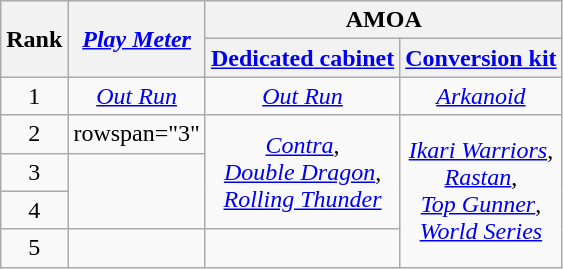<table class="wikitable sortable" style="text-align:center">
<tr>
<th rowspan="2">Rank</th>
<th rowspan="2"><em><a href='#'>Play Meter</a></em></th>
<th colspan="2">AMOA</th>
</tr>
<tr>
<th><a href='#'>Dedicated cabinet</a></th>
<th><a href='#'>Conversion kit</a></th>
</tr>
<tr>
<td>1</td>
<td><em><a href='#'>Out Run</a></em></td>
<td><em><a href='#'>Out Run</a></em></td>
<td><em><a href='#'>Arkanoid</a></em></td>
</tr>
<tr>
<td>2</td>
<td>rowspan="3" </td>
<td rowspan="3"><em><a href='#'>Contra</a></em>, <br> <em><a href='#'>Double Dragon</a></em>, <br> <em><a href='#'>Rolling Thunder</a></em></td>
<td rowspan="4"><em><a href='#'>Ikari Warriors</a></em>, <br> <em><a href='#'>Rastan</a></em>, <br> <em><a href='#'>Top Gunner</a></em>, <br> <em><a href='#'>World Series</a></em></td>
</tr>
<tr>
<td>3</td>
</tr>
<tr>
<td>4</td>
</tr>
<tr>
<td>5</td>
<td></td>
<td></td>
</tr>
</table>
